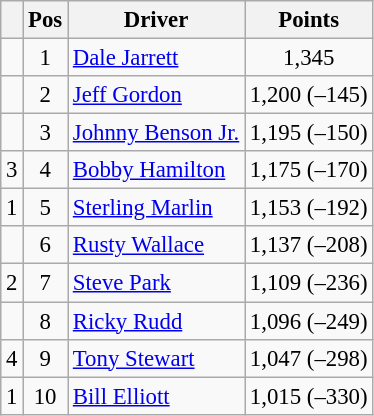<table class="wikitable" style="font-size: 95%;">
<tr>
<th></th>
<th>Pos</th>
<th>Driver</th>
<th>Points</th>
</tr>
<tr>
<td align="left"></td>
<td style="text-align:center;">1</td>
<td><a href='#'>Dale Jarrett</a></td>
<td style="text-align:center;">1,345</td>
</tr>
<tr>
<td align="left"></td>
<td style="text-align:center;">2</td>
<td><a href='#'>Jeff Gordon</a></td>
<td style="text-align:center;">1,200 (–145)</td>
</tr>
<tr>
<td align="left"></td>
<td style="text-align:center;">3</td>
<td><a href='#'>Johnny Benson Jr.</a></td>
<td style="text-align:center;">1,195 (–150)</td>
</tr>
<tr>
<td align="left"> 3</td>
<td style="text-align:center;">4</td>
<td><a href='#'>Bobby Hamilton</a></td>
<td style="text-align:center;">1,175 (–170)</td>
</tr>
<tr>
<td align="left"> 1</td>
<td style="text-align:center;">5</td>
<td><a href='#'>Sterling Marlin</a></td>
<td style="text-align:center;">1,153 (–192)</td>
</tr>
<tr>
<td align="left"></td>
<td style="text-align:center;">6</td>
<td><a href='#'>Rusty Wallace</a></td>
<td style="text-align:center;">1,137 (–208)</td>
</tr>
<tr>
<td align="left"> 2</td>
<td style="text-align:center;">7</td>
<td><a href='#'>Steve Park</a></td>
<td style="text-align:center;">1,109 (–236)</td>
</tr>
<tr>
<td align="left"></td>
<td style="text-align:center;">8</td>
<td><a href='#'>Ricky Rudd</a></td>
<td style="text-align:center;">1,096 (–249)</td>
</tr>
<tr>
<td align="left"> 4</td>
<td style="text-align:center;">9</td>
<td><a href='#'>Tony Stewart</a></td>
<td style="text-align:center;">1,047 (–298)</td>
</tr>
<tr>
<td align="left"> 1</td>
<td style="text-align:center;">10</td>
<td><a href='#'>Bill Elliott</a></td>
<td style="text-align:center;">1,015 (–330)</td>
</tr>
</table>
